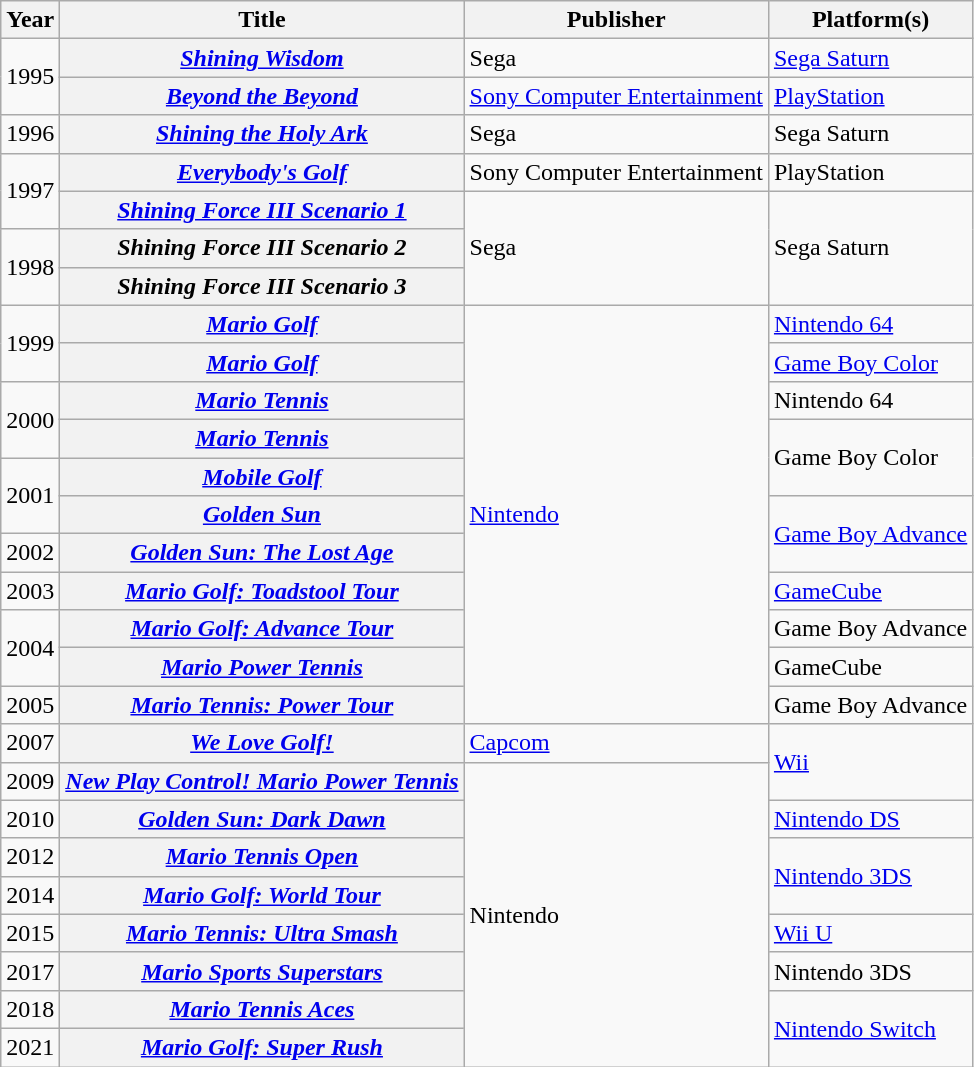<table class="wikitable sortable plainrowheaders">
<tr>
<th scope="col">Year</th>
<th scope="col">Title</th>
<th scope="col">Publisher</th>
<th scope="col">Platform(s)</th>
</tr>
<tr>
<td rowspan="2">1995</td>
<th scope="row"><em><a href='#'>Shining Wisdom</a></em></th>
<td>Sega</td>
<td><a href='#'>Sega Saturn</a></td>
</tr>
<tr>
<th scope="row"><em><a href='#'>Beyond the Beyond</a></em></th>
<td><a href='#'>Sony Computer Entertainment</a></td>
<td><a href='#'>PlayStation</a></td>
</tr>
<tr>
<td>1996</td>
<th scope="row"><em><a href='#'>Shining the Holy Ark</a></em></th>
<td>Sega</td>
<td>Sega Saturn</td>
</tr>
<tr>
<td rowspan="2">1997</td>
<th scope="row"><em><a href='#'>Everybody's Golf</a></em></th>
<td>Sony Computer Entertainment</td>
<td>PlayStation</td>
</tr>
<tr>
<th scope="row"><em><a href='#'>Shining Force III Scenario 1</a></em></th>
<td rowspan="3">Sega</td>
<td rowspan="3">Sega Saturn</td>
</tr>
<tr>
<td rowspan="2">1998</td>
<th scope="row"><em>Shining Force III Scenario 2</em></th>
</tr>
<tr>
<th scope="row"><em>Shining Force III Scenario 3</em></th>
</tr>
<tr>
<td rowspan="2">1999</td>
<th scope="row"><em><a href='#'>Mario Golf</a></em></th>
<td rowspan="11"><a href='#'>Nintendo</a></td>
<td><a href='#'>Nintendo 64</a></td>
</tr>
<tr>
<th scope="row"><em><a href='#'>Mario Golf</a></em></th>
<td><a href='#'>Game Boy Color</a></td>
</tr>
<tr>
<td rowspan="2">2000</td>
<th scope="row"><em><a href='#'>Mario Tennis</a></em></th>
<td>Nintendo 64</td>
</tr>
<tr>
<th scope="row"><em><a href='#'>Mario Tennis</a></em></th>
<td rowspan="2">Game Boy Color</td>
</tr>
<tr>
<td rowspan="2">2001</td>
<th scope="row"><em><a href='#'>Mobile Golf</a></em></th>
</tr>
<tr>
<th scope="row"><em><a href='#'>Golden Sun</a></em></th>
<td rowspan="2"><a href='#'>Game Boy Advance</a></td>
</tr>
<tr>
<td>2002</td>
<th scope="row"><em><a href='#'>Golden Sun: The Lost Age</a></em></th>
</tr>
<tr>
<td>2003</td>
<th scope="row"><em><a href='#'>Mario Golf: Toadstool Tour</a></em></th>
<td><a href='#'>GameCube</a></td>
</tr>
<tr>
<td rowspan="2">2004</td>
<th scope="row"><em><a href='#'>Mario Golf: Advance Tour</a></em></th>
<td>Game Boy Advance</td>
</tr>
<tr>
<th scope="row"><em><a href='#'>Mario Power Tennis</a></em></th>
<td>GameCube</td>
</tr>
<tr>
<td>2005</td>
<th scope="row"><em><a href='#'>Mario Tennis: Power Tour</a></em></th>
<td>Game Boy Advance</td>
</tr>
<tr>
<td>2007</td>
<th scope="row"><em><a href='#'>We Love Golf!</a></em></th>
<td><a href='#'>Capcom</a></td>
<td rowspan="2"><a href='#'>Wii</a></td>
</tr>
<tr>
<td>2009</td>
<th scope="row"><em><a href='#'>New Play Control! Mario Power Tennis</a></em></th>
<td rowspan="8">Nintendo</td>
</tr>
<tr>
<td>2010</td>
<th scope="row"><em><a href='#'>Golden Sun: Dark Dawn</a></em></th>
<td><a href='#'>Nintendo DS</a></td>
</tr>
<tr>
<td>2012</td>
<th scope="row"><em><a href='#'>Mario Tennis Open</a></em></th>
<td rowspan="2"><a href='#'>Nintendo 3DS</a></td>
</tr>
<tr>
<td>2014</td>
<th scope="row"><em><a href='#'>Mario Golf: World Tour</a></em></th>
</tr>
<tr>
<td>2015</td>
<th scope="row"><em><a href='#'>Mario Tennis: Ultra Smash</a></em></th>
<td><a href='#'>Wii U</a></td>
</tr>
<tr>
<td>2017</td>
<th scope="row"><em><a href='#'>Mario Sports Superstars</a></em></th>
<td>Nintendo 3DS</td>
</tr>
<tr>
<td>2018</td>
<th scope="row"><em><a href='#'>Mario Tennis Aces</a></em></th>
<td rowspan="2"><a href='#'>Nintendo Switch</a></td>
</tr>
<tr>
<td>2021</td>
<th scope="row"><em><a href='#'>Mario Golf: Super Rush</a></em></th>
</tr>
</table>
